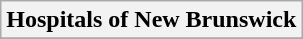<table class="wikitable sortable collapsible collapsed">
<tr>
<th colspan=8><strong>Hospitals of New Brunswick</strong></th>
</tr>
<tr>
</tr>
</table>
